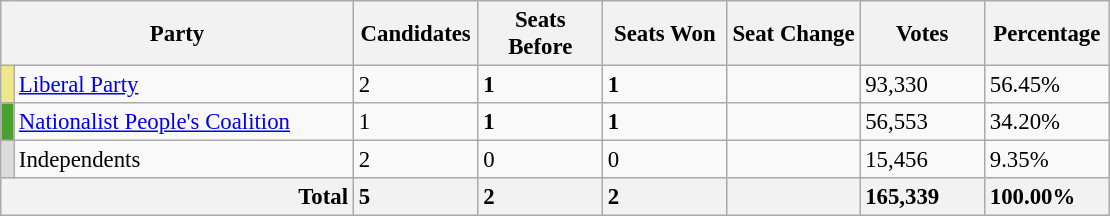<table class="wikitable" style="font-size: 95%;">
<tr>
<th colspan="2" style="width: 15em">Party</th>
<th style="width: 5em">Candidates</th>
<th style="width: 5em">Seats Before</th>
<th style="width: 5em">Seats Won</th>
<th>Seat Change</th>
<th style="width: 5em">Votes</th>
<th style="width: 5em">Percentage</th>
</tr>
<tr>
<td style="background:#f0e68c"></td>
<td><a href='#'>Liberal Party</a></td>
<td>2</td>
<td><strong>1</strong></td>
<td><strong>1</strong></td>
<td></td>
<td>93,330</td>
<td>56.45%</td>
</tr>
<tr>
<td style="background:#4AA02C"></td>
<td><a href='#'>Nationalist People's Coalition</a></td>
<td>1</td>
<td><strong>1</strong></td>
<td><strong>1</strong></td>
<td></td>
<td>56,553</td>
<td>34.20%</td>
</tr>
<tr>
<td style="background:#dcdcdc"></td>
<td>Independents</td>
<td>2</td>
<td>0</td>
<td>0</td>
<td></td>
<td>15,456</td>
<td>9.35%</td>
</tr>
<tr style="background:#eee;">
<th colspan="2" style="text-align:right;">Total</th>
<th style="text-align:left;">5</th>
<th style="text-align:left;">2</th>
<th style="text-align:left;">2</th>
<th></th>
<th style="text-align:left;">165,339</th>
<th style="text-align:left;">100.00%</th>
</tr>
</table>
